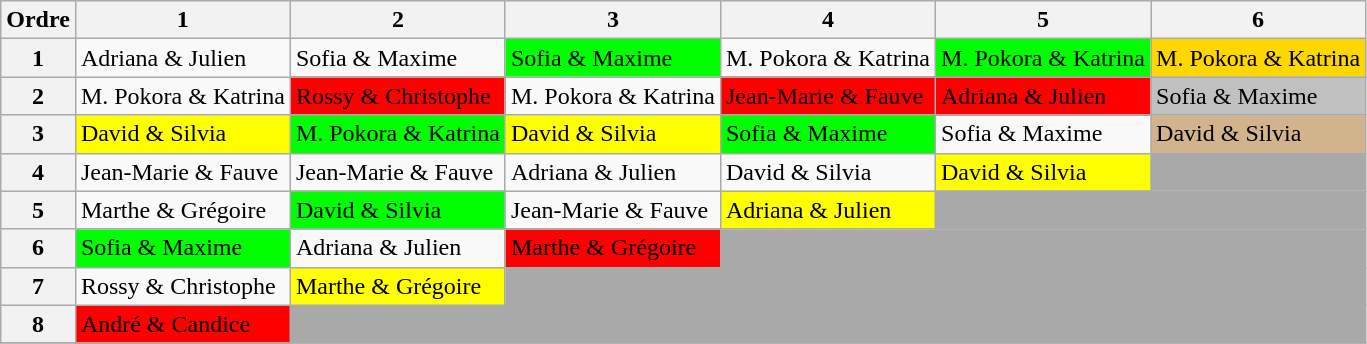<table class="wikitable">
<tr>
<th>Ordre</th>
<th>1</th>
<th>2</th>
<th>3</th>
<th>4</th>
<th>5</th>
<th>6</th>
</tr>
<tr>
<th>1</th>
<td>Adriana & Julien</td>
<td>Sofia & Maxime</td>
<td bgcolor="lime">Sofia & Maxime</td>
<td>M. Pokora & Katrina</td>
<td bgcolor="lime">M. Pokora & Katrina</td>
<td bgcolor="gold">M. Pokora & Katrina</td>
</tr>
<tr>
<th>2</th>
<td>M. Pokora & Katrina</td>
<td bgcolor="red">Rossy & Christophe</td>
<td>M. Pokora & Katrina</td>
<td bgcolor="red">Jean-Marie & Fauve</td>
<td bgcolor="red">Adriana & Julien</td>
<td bgcolor="silver">Sofia & Maxime</td>
</tr>
<tr>
<th>3</th>
<td bgcolor="yellow">David & Silvia</td>
<td bgcolor="lime">M. Pokora & Katrina</td>
<td bgcolor="yellow">David & Silvia</td>
<td bgcolor="lime">Sofia & Maxime</td>
<td>Sofia & Maxime</td>
<td bgcolor="tan">David & Silvia</td>
</tr>
<tr>
<th>4</th>
<td>Jean-Marie & Fauve</td>
<td>Jean-Marie & Fauve</td>
<td>Adriana & Julien</td>
<td>David & Silvia</td>
<td bgcolor="yellow">David & Silvia</td>
<td style="background:darkgray;" colspan="1"></td>
</tr>
<tr>
<th>5</th>
<td>Marthe & Grégoire</td>
<td bgcolor="lime">David & Silvia</td>
<td>Jean-Marie & Fauve</td>
<td bgcolor="yellow">Adriana & Julien</td>
<td style="background:darkgray;" colspan="2"></td>
</tr>
<tr>
<th>6</th>
<td bgcolor="lime">Sofia & Maxime</td>
<td>Adriana & Julien</td>
<td bgcolor="red">Marthe & Grégoire</td>
<td style="background:darkgray;" colspan="3"></td>
</tr>
<tr>
<th>7</th>
<td>Rossy & Christophe</td>
<td bgcolor="yellow">Marthe & Grégoire</td>
<td style="background:darkgray;" colspan="4"></td>
</tr>
<tr>
<th>8</th>
<td bgcolor="red">André & Candice</td>
<td style="background:darkgray;" colspan="5"></td>
</tr>
<tr>
</tr>
</table>
